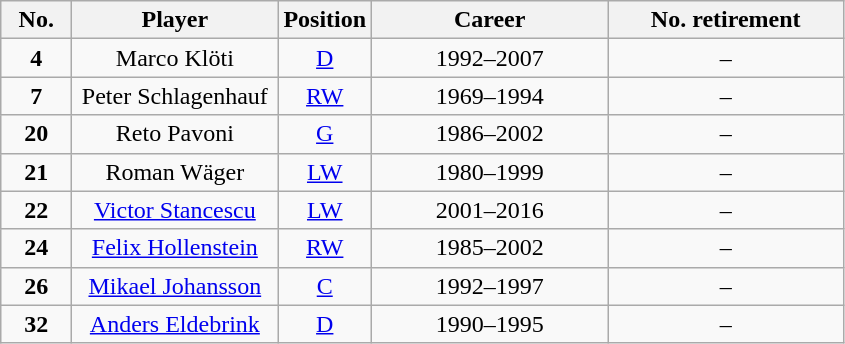<table class="wikitable sortable" style="text-align:center">
<tr>
<th width=40px>No.</th>
<th width=130px>Player</th>
<th width=40px>Position</th>
<th width=150px>Career</th>
<th width=150px>No. retirement</th>
</tr>
<tr>
<td><strong>4</strong></td>
<td>Marco Klöti</td>
<td><a href='#'>D</a></td>
<td>1992–2007</td>
<td>–</td>
</tr>
<tr>
<td><strong>7</strong></td>
<td>Peter Schlagenhauf</td>
<td><a href='#'>RW</a></td>
<td>1969–1994</td>
<td>–</td>
</tr>
<tr>
<td><strong>20</strong></td>
<td>Reto Pavoni</td>
<td><a href='#'>G</a></td>
<td>1986–2002</td>
<td>–</td>
</tr>
<tr>
<td><strong>21</strong></td>
<td>Roman Wäger</td>
<td><a href='#'>LW</a></td>
<td>1980–1999</td>
<td>–</td>
</tr>
<tr>
<td><strong>22</strong></td>
<td><a href='#'>Victor Stancescu</a></td>
<td><a href='#'>LW</a></td>
<td>2001–2016</td>
<td>–</td>
</tr>
<tr>
<td><strong>24</strong></td>
<td><a href='#'>Felix Hollenstein</a></td>
<td><a href='#'>RW</a></td>
<td>1985–2002</td>
<td>–</td>
</tr>
<tr>
<td><strong>26</strong></td>
<td><a href='#'>Mikael Johansson</a></td>
<td><a href='#'>C</a></td>
<td>1992–1997</td>
<td>–</td>
</tr>
<tr>
<td><strong>32</strong></td>
<td><a href='#'>Anders Eldebrink</a></td>
<td><a href='#'>D</a></td>
<td>1990–1995</td>
<td>–</td>
</tr>
</table>
